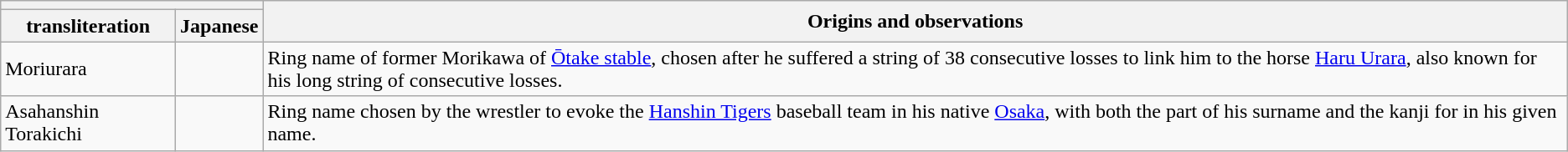<table class="wikitable">
<tr>
<th colspan="2"></th>
<th rowspan="2">Origins and observations</th>
</tr>
<tr>
<th> transliteration</th>
<th>Japanese</th>
</tr>
<tr>
<td>Moriurara</td>
<td></td>
<td>Ring name of former Morikawa of <a href='#'>Ōtake stable</a>, chosen after he suffered a string of 38 consecutive losses to link him to the horse <a href='#'>Haru Urara</a>, also known for his long string of consecutive losses.</td>
</tr>
<tr>
<td>Asahanshin Torakichi</td>
<td></td>
<td>Ring name chosen by the wrestler to evoke the <a href='#'>Hanshin Tigers</a> baseball team in his native <a href='#'>Osaka</a>, with both the  part of his surname and the kanji for  in his given name.</td>
</tr>
</table>
